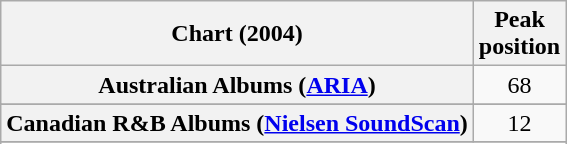<table class="wikitable sortable plainrowheaders" style="text-align:center">
<tr>
<th scope="col">Chart (2004)</th>
<th scope="col">Peak<br> position</th>
</tr>
<tr>
<th scope="row">Australian Albums (<a href='#'>ARIA</a>)</th>
<td>68</td>
</tr>
<tr>
</tr>
<tr>
<th scope="row">Canadian R&B Albums (<a href='#'>Nielsen SoundScan</a>)</th>
<td style="text-align:center;">12</td>
</tr>
<tr>
</tr>
<tr>
</tr>
<tr>
</tr>
<tr>
</tr>
<tr>
</tr>
<tr>
</tr>
<tr>
</tr>
<tr>
</tr>
</table>
